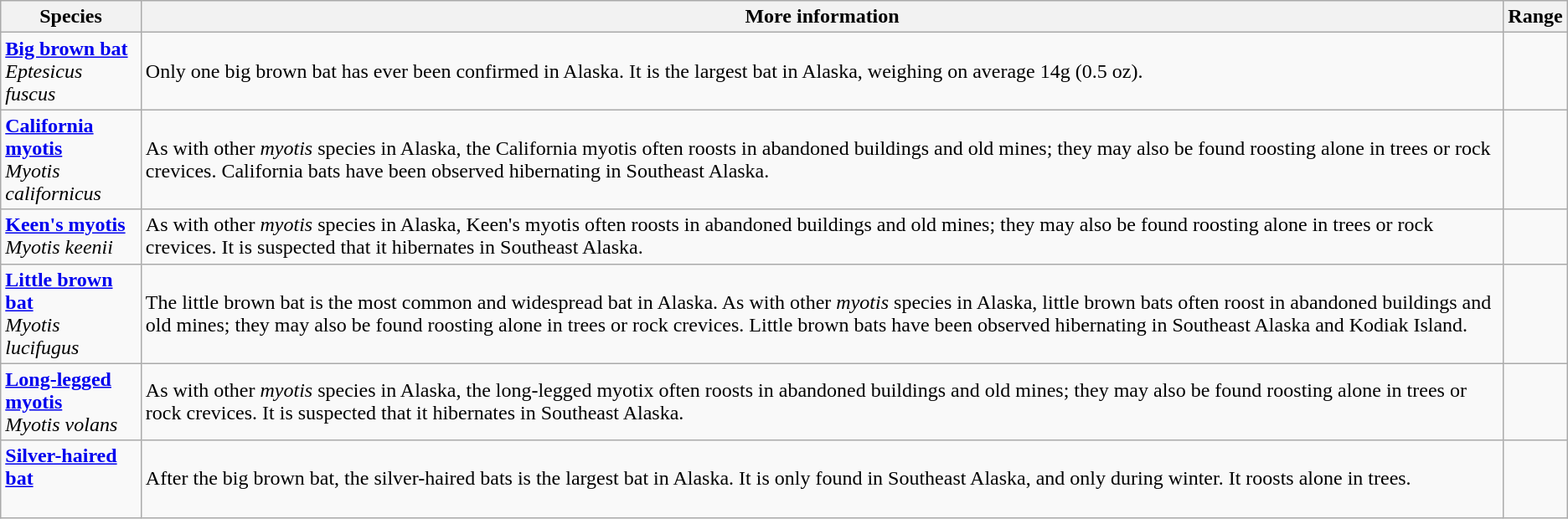<table class="wikitable">
<tr>
<th>Species</th>
<th>More information</th>
<th>Range</th>
</tr>
<tr>
<td><strong><a href='#'>Big brown bat</a></strong><br> <em>Eptesicus fuscus</em><br> </td>
<td>Only one big brown bat has ever been confirmed in Alaska. It is the largest bat in Alaska, weighing on average 14g (0.5 oz).</td>
<td></td>
</tr>
<tr>
<td><strong><a href='#'>California myotis</a></strong><br> <em>Myotis californicus</em><br> </td>
<td>As with other <em>myotis</em> species in Alaska, the California myotis often roosts in abandoned buildings and old mines; they may also be found roosting alone in trees or rock crevices.  California bats have been observed hibernating in Southeast Alaska.</td>
<td></td>
</tr>
<tr>
<td><strong> <a href='#'>Keen's myotis</a></strong><br> <em>Myotis keenii</em><br> </td>
<td>As with other <em>myotis</em> species in Alaska, Keen's myotis often roosts in abandoned buildings and old mines; they may also be found roosting alone in trees or rock crevices.  It is suspected that it hibernates in Southeast Alaska.</td>
<td></td>
</tr>
<tr>
<td><strong><a href='#'>Little brown bat</a> </strong><br> <em>Myotis lucifugus</em><br> </td>
<td>The little brown bat is the most common and widespread bat in Alaska.  As with other <em>myotis</em> species in Alaska, little brown bats often roost in abandoned buildings and old mines; they may also be found roosting alone in trees or rock crevices.  Little brown bats have been observed hibernating in Southeast Alaska and Kodiak Island.</td>
<td></td>
</tr>
<tr>
<td><strong><a href='#'>Long-legged myotis</a></strong><br> <em>Myotis volans</em><br> </td>
<td>As with other <em>myotis</em> species in Alaska, the long-legged myotix often roosts in abandoned buildings and old mines; they may also be found roosting alone in trees or rock crevices.  It is suspected that it hibernates in Southeast Alaska.</td>
<td></td>
</tr>
<tr>
<td><strong><a href='#'>Silver-haired bat</a> </strong><br><br> </td>
<td>After the big brown bat, the silver-haired bats is the largest bat in Alaska.  It is only found in Southeast Alaska, and only during winter. It roosts alone in trees.</td>
<td></td>
</tr>
</table>
